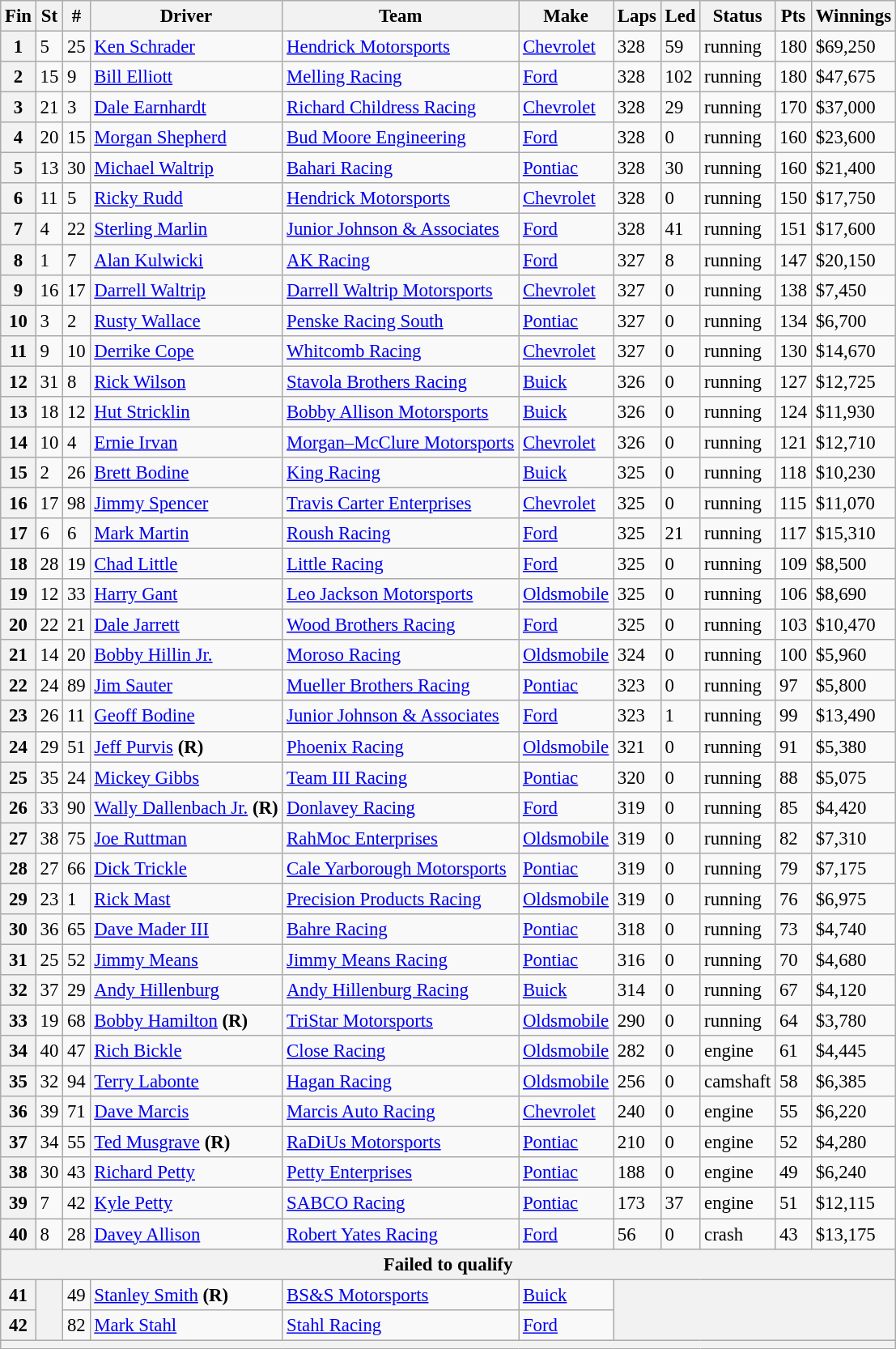<table class="wikitable" style="font-size:95%">
<tr>
<th>Fin</th>
<th>St</th>
<th>#</th>
<th>Driver</th>
<th>Team</th>
<th>Make</th>
<th>Laps</th>
<th>Led</th>
<th>Status</th>
<th>Pts</th>
<th>Winnings</th>
</tr>
<tr>
<th>1</th>
<td>5</td>
<td>25</td>
<td><a href='#'>Ken Schrader</a></td>
<td><a href='#'>Hendrick Motorsports</a></td>
<td><a href='#'>Chevrolet</a></td>
<td>328</td>
<td>59</td>
<td>running</td>
<td>180</td>
<td>$69,250</td>
</tr>
<tr>
<th>2</th>
<td>15</td>
<td>9</td>
<td><a href='#'>Bill Elliott</a></td>
<td><a href='#'>Melling Racing</a></td>
<td><a href='#'>Ford</a></td>
<td>328</td>
<td>102</td>
<td>running</td>
<td>180</td>
<td>$47,675</td>
</tr>
<tr>
<th>3</th>
<td>21</td>
<td>3</td>
<td><a href='#'>Dale Earnhardt</a></td>
<td><a href='#'>Richard Childress Racing</a></td>
<td><a href='#'>Chevrolet</a></td>
<td>328</td>
<td>29</td>
<td>running</td>
<td>170</td>
<td>$37,000</td>
</tr>
<tr>
<th>4</th>
<td>20</td>
<td>15</td>
<td><a href='#'>Morgan Shepherd</a></td>
<td><a href='#'>Bud Moore Engineering</a></td>
<td><a href='#'>Ford</a></td>
<td>328</td>
<td>0</td>
<td>running</td>
<td>160</td>
<td>$23,600</td>
</tr>
<tr>
<th>5</th>
<td>13</td>
<td>30</td>
<td><a href='#'>Michael Waltrip</a></td>
<td><a href='#'>Bahari Racing</a></td>
<td><a href='#'>Pontiac</a></td>
<td>328</td>
<td>30</td>
<td>running</td>
<td>160</td>
<td>$21,400</td>
</tr>
<tr>
<th>6</th>
<td>11</td>
<td>5</td>
<td><a href='#'>Ricky Rudd</a></td>
<td><a href='#'>Hendrick Motorsports</a></td>
<td><a href='#'>Chevrolet</a></td>
<td>328</td>
<td>0</td>
<td>running</td>
<td>150</td>
<td>$17,750</td>
</tr>
<tr>
<th>7</th>
<td>4</td>
<td>22</td>
<td><a href='#'>Sterling Marlin</a></td>
<td><a href='#'>Junior Johnson & Associates</a></td>
<td><a href='#'>Ford</a></td>
<td>328</td>
<td>41</td>
<td>running</td>
<td>151</td>
<td>$17,600</td>
</tr>
<tr>
<th>8</th>
<td>1</td>
<td>7</td>
<td><a href='#'>Alan Kulwicki</a></td>
<td><a href='#'>AK Racing</a></td>
<td><a href='#'>Ford</a></td>
<td>327</td>
<td>8</td>
<td>running</td>
<td>147</td>
<td>$20,150</td>
</tr>
<tr>
<th>9</th>
<td>16</td>
<td>17</td>
<td><a href='#'>Darrell Waltrip</a></td>
<td><a href='#'>Darrell Waltrip Motorsports</a></td>
<td><a href='#'>Chevrolet</a></td>
<td>327</td>
<td>0</td>
<td>running</td>
<td>138</td>
<td>$7,450</td>
</tr>
<tr>
<th>10</th>
<td>3</td>
<td>2</td>
<td><a href='#'>Rusty Wallace</a></td>
<td><a href='#'>Penske Racing South</a></td>
<td><a href='#'>Pontiac</a></td>
<td>327</td>
<td>0</td>
<td>running</td>
<td>134</td>
<td>$6,700</td>
</tr>
<tr>
<th>11</th>
<td>9</td>
<td>10</td>
<td><a href='#'>Derrike Cope</a></td>
<td><a href='#'>Whitcomb Racing</a></td>
<td><a href='#'>Chevrolet</a></td>
<td>327</td>
<td>0</td>
<td>running</td>
<td>130</td>
<td>$14,670</td>
</tr>
<tr>
<th>12</th>
<td>31</td>
<td>8</td>
<td><a href='#'>Rick Wilson</a></td>
<td><a href='#'>Stavola Brothers Racing</a></td>
<td><a href='#'>Buick</a></td>
<td>326</td>
<td>0</td>
<td>running</td>
<td>127</td>
<td>$12,725</td>
</tr>
<tr>
<th>13</th>
<td>18</td>
<td>12</td>
<td><a href='#'>Hut Stricklin</a></td>
<td><a href='#'>Bobby Allison Motorsports</a></td>
<td><a href='#'>Buick</a></td>
<td>326</td>
<td>0</td>
<td>running</td>
<td>124</td>
<td>$11,930</td>
</tr>
<tr>
<th>14</th>
<td>10</td>
<td>4</td>
<td><a href='#'>Ernie Irvan</a></td>
<td><a href='#'>Morgan–McClure Motorsports</a></td>
<td><a href='#'>Chevrolet</a></td>
<td>326</td>
<td>0</td>
<td>running</td>
<td>121</td>
<td>$12,710</td>
</tr>
<tr>
<th>15</th>
<td>2</td>
<td>26</td>
<td><a href='#'>Brett Bodine</a></td>
<td><a href='#'>King Racing</a></td>
<td><a href='#'>Buick</a></td>
<td>325</td>
<td>0</td>
<td>running</td>
<td>118</td>
<td>$10,230</td>
</tr>
<tr>
<th>16</th>
<td>17</td>
<td>98</td>
<td><a href='#'>Jimmy Spencer</a></td>
<td><a href='#'>Travis Carter Enterprises</a></td>
<td><a href='#'>Chevrolet</a></td>
<td>325</td>
<td>0</td>
<td>running</td>
<td>115</td>
<td>$11,070</td>
</tr>
<tr>
<th>17</th>
<td>6</td>
<td>6</td>
<td><a href='#'>Mark Martin</a></td>
<td><a href='#'>Roush Racing</a></td>
<td><a href='#'>Ford</a></td>
<td>325</td>
<td>21</td>
<td>running</td>
<td>117</td>
<td>$15,310</td>
</tr>
<tr>
<th>18</th>
<td>28</td>
<td>19</td>
<td><a href='#'>Chad Little</a></td>
<td><a href='#'>Little Racing</a></td>
<td><a href='#'>Ford</a></td>
<td>325</td>
<td>0</td>
<td>running</td>
<td>109</td>
<td>$8,500</td>
</tr>
<tr>
<th>19</th>
<td>12</td>
<td>33</td>
<td><a href='#'>Harry Gant</a></td>
<td><a href='#'>Leo Jackson Motorsports</a></td>
<td><a href='#'>Oldsmobile</a></td>
<td>325</td>
<td>0</td>
<td>running</td>
<td>106</td>
<td>$8,690</td>
</tr>
<tr>
<th>20</th>
<td>22</td>
<td>21</td>
<td><a href='#'>Dale Jarrett</a></td>
<td><a href='#'>Wood Brothers Racing</a></td>
<td><a href='#'>Ford</a></td>
<td>325</td>
<td>0</td>
<td>running</td>
<td>103</td>
<td>$10,470</td>
</tr>
<tr>
<th>21</th>
<td>14</td>
<td>20</td>
<td><a href='#'>Bobby Hillin Jr.</a></td>
<td><a href='#'>Moroso Racing</a></td>
<td><a href='#'>Oldsmobile</a></td>
<td>324</td>
<td>0</td>
<td>running</td>
<td>100</td>
<td>$5,960</td>
</tr>
<tr>
<th>22</th>
<td>24</td>
<td>89</td>
<td><a href='#'>Jim Sauter</a></td>
<td><a href='#'>Mueller Brothers Racing</a></td>
<td><a href='#'>Pontiac</a></td>
<td>323</td>
<td>0</td>
<td>running</td>
<td>97</td>
<td>$5,800</td>
</tr>
<tr>
<th>23</th>
<td>26</td>
<td>11</td>
<td><a href='#'>Geoff Bodine</a></td>
<td><a href='#'>Junior Johnson & Associates</a></td>
<td><a href='#'>Ford</a></td>
<td>323</td>
<td>1</td>
<td>running</td>
<td>99</td>
<td>$13,490</td>
</tr>
<tr>
<th>24</th>
<td>29</td>
<td>51</td>
<td><a href='#'>Jeff Purvis</a> <strong>(R)</strong></td>
<td><a href='#'>Phoenix Racing</a></td>
<td><a href='#'>Oldsmobile</a></td>
<td>321</td>
<td>0</td>
<td>running</td>
<td>91</td>
<td>$5,380</td>
</tr>
<tr>
<th>25</th>
<td>35</td>
<td>24</td>
<td><a href='#'>Mickey Gibbs</a></td>
<td><a href='#'>Team III Racing</a></td>
<td><a href='#'>Pontiac</a></td>
<td>320</td>
<td>0</td>
<td>running</td>
<td>88</td>
<td>$5,075</td>
</tr>
<tr>
<th>26</th>
<td>33</td>
<td>90</td>
<td><a href='#'>Wally Dallenbach Jr.</a> <strong>(R)</strong></td>
<td><a href='#'>Donlavey Racing</a></td>
<td><a href='#'>Ford</a></td>
<td>319</td>
<td>0</td>
<td>running</td>
<td>85</td>
<td>$4,420</td>
</tr>
<tr>
<th>27</th>
<td>38</td>
<td>75</td>
<td><a href='#'>Joe Ruttman</a></td>
<td><a href='#'>RahMoc Enterprises</a></td>
<td><a href='#'>Oldsmobile</a></td>
<td>319</td>
<td>0</td>
<td>running</td>
<td>82</td>
<td>$7,310</td>
</tr>
<tr>
<th>28</th>
<td>27</td>
<td>66</td>
<td><a href='#'>Dick Trickle</a></td>
<td><a href='#'>Cale Yarborough Motorsports</a></td>
<td><a href='#'>Pontiac</a></td>
<td>319</td>
<td>0</td>
<td>running</td>
<td>79</td>
<td>$7,175</td>
</tr>
<tr>
<th>29</th>
<td>23</td>
<td>1</td>
<td><a href='#'>Rick Mast</a></td>
<td><a href='#'>Precision Products Racing</a></td>
<td><a href='#'>Oldsmobile</a></td>
<td>319</td>
<td>0</td>
<td>running</td>
<td>76</td>
<td>$6,975</td>
</tr>
<tr>
<th>30</th>
<td>36</td>
<td>65</td>
<td><a href='#'>Dave Mader III</a></td>
<td><a href='#'>Bahre Racing</a></td>
<td><a href='#'>Pontiac</a></td>
<td>318</td>
<td>0</td>
<td>running</td>
<td>73</td>
<td>$4,740</td>
</tr>
<tr>
<th>31</th>
<td>25</td>
<td>52</td>
<td><a href='#'>Jimmy Means</a></td>
<td><a href='#'>Jimmy Means Racing</a></td>
<td><a href='#'>Pontiac</a></td>
<td>316</td>
<td>0</td>
<td>running</td>
<td>70</td>
<td>$4,680</td>
</tr>
<tr>
<th>32</th>
<td>37</td>
<td>29</td>
<td><a href='#'>Andy Hillenburg</a></td>
<td><a href='#'>Andy Hillenburg Racing</a></td>
<td><a href='#'>Buick</a></td>
<td>314</td>
<td>0</td>
<td>running</td>
<td>67</td>
<td>$4,120</td>
</tr>
<tr>
<th>33</th>
<td>19</td>
<td>68</td>
<td><a href='#'>Bobby Hamilton</a> <strong>(R)</strong></td>
<td><a href='#'>TriStar Motorsports</a></td>
<td><a href='#'>Oldsmobile</a></td>
<td>290</td>
<td>0</td>
<td>running</td>
<td>64</td>
<td>$3,780</td>
</tr>
<tr>
<th>34</th>
<td>40</td>
<td>47</td>
<td><a href='#'>Rich Bickle</a></td>
<td><a href='#'>Close Racing</a></td>
<td><a href='#'>Oldsmobile</a></td>
<td>282</td>
<td>0</td>
<td>engine</td>
<td>61</td>
<td>$4,445</td>
</tr>
<tr>
<th>35</th>
<td>32</td>
<td>94</td>
<td><a href='#'>Terry Labonte</a></td>
<td><a href='#'>Hagan Racing</a></td>
<td><a href='#'>Oldsmobile</a></td>
<td>256</td>
<td>0</td>
<td>camshaft</td>
<td>58</td>
<td>$6,385</td>
</tr>
<tr>
<th>36</th>
<td>39</td>
<td>71</td>
<td><a href='#'>Dave Marcis</a></td>
<td><a href='#'>Marcis Auto Racing</a></td>
<td><a href='#'>Chevrolet</a></td>
<td>240</td>
<td>0</td>
<td>engine</td>
<td>55</td>
<td>$6,220</td>
</tr>
<tr>
<th>37</th>
<td>34</td>
<td>55</td>
<td><a href='#'>Ted Musgrave</a> <strong>(R)</strong></td>
<td><a href='#'>RaDiUs Motorsports</a></td>
<td><a href='#'>Pontiac</a></td>
<td>210</td>
<td>0</td>
<td>engine</td>
<td>52</td>
<td>$4,280</td>
</tr>
<tr>
<th>38</th>
<td>30</td>
<td>43</td>
<td><a href='#'>Richard Petty</a></td>
<td><a href='#'>Petty Enterprises</a></td>
<td><a href='#'>Pontiac</a></td>
<td>188</td>
<td>0</td>
<td>engine</td>
<td>49</td>
<td>$6,240</td>
</tr>
<tr>
<th>39</th>
<td>7</td>
<td>42</td>
<td><a href='#'>Kyle Petty</a></td>
<td><a href='#'>SABCO Racing</a></td>
<td><a href='#'>Pontiac</a></td>
<td>173</td>
<td>37</td>
<td>engine</td>
<td>51</td>
<td>$12,115</td>
</tr>
<tr>
<th>40</th>
<td>8</td>
<td>28</td>
<td><a href='#'>Davey Allison</a></td>
<td><a href='#'>Robert Yates Racing</a></td>
<td><a href='#'>Ford</a></td>
<td>56</td>
<td>0</td>
<td>crash</td>
<td>43</td>
<td>$13,175</td>
</tr>
<tr>
<th colspan="11">Failed to qualify</th>
</tr>
<tr>
<th>41</th>
<th rowspan="2"></th>
<td>49</td>
<td><a href='#'>Stanley Smith</a> <strong>(R)</strong></td>
<td><a href='#'>BS&S Motorsports</a></td>
<td><a href='#'>Buick</a></td>
<th colspan="5" rowspan="2"></th>
</tr>
<tr>
<th>42</th>
<td>82</td>
<td><a href='#'>Mark Stahl</a></td>
<td><a href='#'>Stahl Racing</a></td>
<td><a href='#'>Ford</a></td>
</tr>
<tr>
<th colspan="11"></th>
</tr>
</table>
